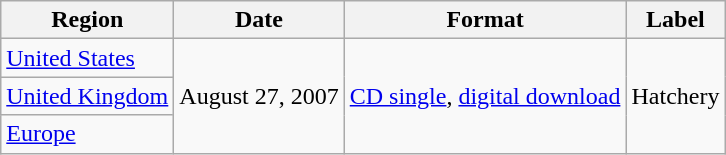<table class=wikitable>
<tr>
<th>Region</th>
<th>Date</th>
<th>Format</th>
<th>Label</th>
</tr>
<tr>
<td><a href='#'>United States</a></td>
<td rowspan ="3">August 27, 2007</td>
<td rowspan="3"><a href='#'>CD single</a>, <a href='#'>digital download</a></td>
<td rowspan="3">Hatchery</td>
</tr>
<tr>
<td><a href='#'>United Kingdom</a></td>
</tr>
<tr>
<td><a href='#'>Europe</a></td>
</tr>
</table>
